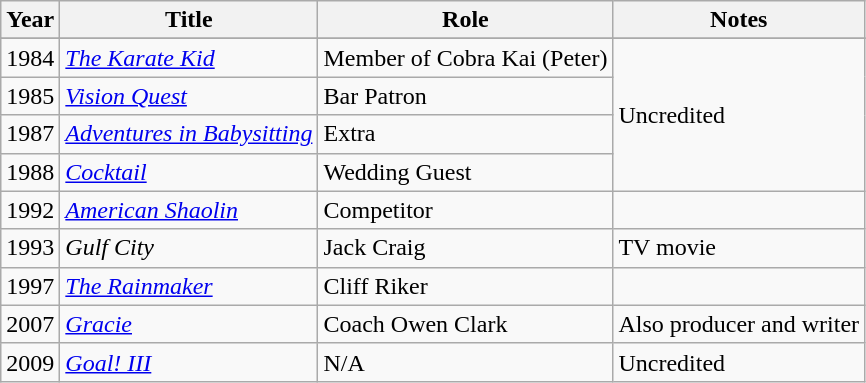<table class="wikitable sortable">
<tr>
<th>Year</th>
<th>Title</th>
<th>Role</th>
<th class="unsortable">Notes</th>
</tr>
<tr>
</tr>
<tr>
<td>1984</td>
<td><em><a href='#'>The Karate Kid</a></em></td>
<td>Member of Cobra Kai (Peter)</td>
<td rowspan="4">Uncredited</td>
</tr>
<tr>
<td>1985</td>
<td><em><a href='#'>Vision Quest</a></em></td>
<td>Bar Patron</td>
</tr>
<tr>
<td>1987</td>
<td><em><a href='#'>Adventures in Babysitting</a></em></td>
<td>Extra</td>
</tr>
<tr>
<td>1988</td>
<td><em><a href='#'>Cocktail</a></em></td>
<td>Wedding Guest</td>
</tr>
<tr>
<td>1992</td>
<td><em><a href='#'>American Shaolin</a></em></td>
<td>Competitor</td>
<td></td>
</tr>
<tr>
<td>1993</td>
<td><em>Gulf City</em></td>
<td>Jack Craig</td>
<td>TV movie</td>
</tr>
<tr>
<td>1997</td>
<td><em><a href='#'>The Rainmaker</a></em></td>
<td>Cliff Riker</td>
<td></td>
</tr>
<tr>
<td>2007</td>
<td><em><a href='#'>Gracie</a></em></td>
<td>Coach Owen Clark</td>
<td>Also producer and writer</td>
</tr>
<tr>
<td>2009</td>
<td><em><a href='#'>Goal! III</a></em></td>
<td>N/A</td>
<td>Uncredited</td>
</tr>
</table>
